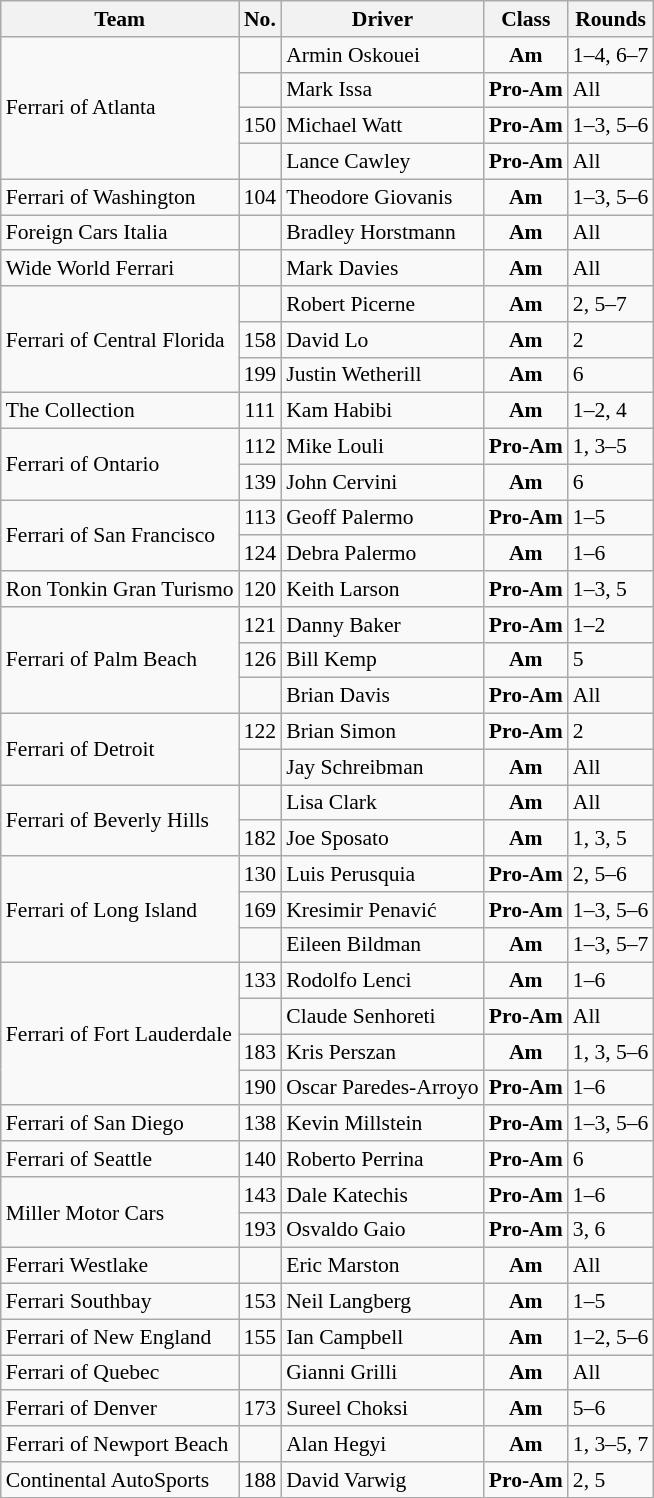<table class="wikitable" style="font-size:90%;">
<tr>
<th>Team</th>
<th>No.</th>
<th>Driver</th>
<th>Class</th>
<th>Rounds</th>
</tr>
<tr>
<td rowspan=4> Ferrari of Atlanta</td>
<td align=center></td>
<td> Armin Oskouei</td>
<td align=center><strong><span>Am</span></strong></td>
<td>1–4, 6–7</td>
</tr>
<tr>
<td align=center></td>
<td> Mark Issa</td>
<td align=center><strong><span>Pro-Am</span></strong></td>
<td>All</td>
</tr>
<tr>
<td align=center>150</td>
<td> Michael Watt</td>
<td align=center><strong><span>Pro-Am</span></strong></td>
<td>1–3, 5–6</td>
</tr>
<tr>
<td align=center></td>
<td> Lance Cawley</td>
<td align=center><strong><span>Pro-Am</span></strong></td>
<td>All</td>
</tr>
<tr>
<td> Ferrari of Washington</td>
<td align=center>104</td>
<td> Theodore Giovanis</td>
<td align=center><strong><span>Am</span></strong></td>
<td>1–3, 5–6</td>
</tr>
<tr>
<td> Foreign Cars Italia</td>
<td align=center></td>
<td> Bradley Horstmann</td>
<td align=center><strong><span>Am</span></strong></td>
<td>All</td>
</tr>
<tr>
<td> Wide World Ferrari</td>
<td align=center></td>
<td> Mark Davies</td>
<td align=center><strong><span>Am</span></strong></td>
<td>All</td>
</tr>
<tr>
<td rowspan=3> Ferrari of Central Florida</td>
<td align=center></td>
<td> Robert Picerne</td>
<td align=center><strong><span>Am</span></strong></td>
<td>2, 5–7</td>
</tr>
<tr>
<td align=center>158</td>
<td> David Lo</td>
<td align=center><strong><span>Am</span></strong></td>
<td>2</td>
</tr>
<tr>
<td align=center>199</td>
<td> Justin Wetherill</td>
<td align=center><strong><span>Am</span></strong></td>
<td>6</td>
</tr>
<tr>
<td> The Collection</td>
<td align=center>111</td>
<td> Kam Habibi</td>
<td align=center><strong><span>Am</span></strong></td>
<td>1–2, 4</td>
</tr>
<tr>
<td rowspan=2> Ferrari of Ontario</td>
<td align=center>112</td>
<td> Mike Louli</td>
<td align=center><strong><span>Pro-Am</span></strong></td>
<td>1, 3–5</td>
</tr>
<tr>
<td align=center>139</td>
<td> John Cervini</td>
<td align=center><strong><span>Am</span></strong></td>
<td>6</td>
</tr>
<tr>
<td rowspan=2> Ferrari of San Francisco</td>
<td align=center>113</td>
<td> Geoff Palermo</td>
<td align=center><strong><span>Pro-Am</span></strong></td>
<td>1–5</td>
</tr>
<tr>
<td align=center>124</td>
<td> Debra Palermo</td>
<td align=center><strong><span>Am</span></strong></td>
<td>1–6</td>
</tr>
<tr>
<td> Ron Tonkin Gran Turismo</td>
<td align=center>120</td>
<td> Keith Larson</td>
<td align=center><strong><span>Pro-Am</span></strong></td>
<td>1–3, 5</td>
</tr>
<tr>
<td rowspan=3> Ferrari of Palm Beach</td>
<td align=center>121</td>
<td> Danny Baker</td>
<td align=center><strong><span>Pro-Am</span></strong></td>
<td>1–2</td>
</tr>
<tr>
<td align=center>126</td>
<td> Bill Kemp</td>
<td align=center><strong><span>Am</span></strong></td>
<td>5</td>
</tr>
<tr>
<td align=center></td>
<td> Brian Davis</td>
<td align=center><strong><span>Pro-Am</span></strong></td>
<td>All</td>
</tr>
<tr>
<td rowspan=2> Ferrari of Detroit</td>
<td align=center>122</td>
<td> Brian Simon</td>
<td align=center><strong><span>Pro-Am</span></strong></td>
<td>2</td>
</tr>
<tr>
<td align=center></td>
<td> Jay Schreibman</td>
<td align=center><strong><span>Am</span></strong></td>
<td>All</td>
</tr>
<tr>
<td rowspan=2> Ferrari of Beverly Hills</td>
<td align=center></td>
<td> Lisa Clark</td>
<td align=center><strong><span>Am</span></strong></td>
<td>All</td>
</tr>
<tr>
<td align=center>182</td>
<td> Joe Sposato</td>
<td align=center><strong><span>Am</span></strong></td>
<td>1, 3, 5</td>
</tr>
<tr>
<td rowspan=3> Ferrari of Long Island</td>
<td align=center>130</td>
<td> Luis Perusquia</td>
<td align=center><strong><span>Pro-Am</span></strong></td>
<td>2, 5–6</td>
</tr>
<tr>
<td align=center>169</td>
<td> Kresimir Penavić</td>
<td align=center><strong><span>Pro-Am</span></strong></td>
<td>1–3, 5–6</td>
</tr>
<tr>
<td align=center></td>
<td> Eileen Bildman</td>
<td align=center><strong><span>Am</span></strong></td>
<td>1–3, 5–7</td>
</tr>
<tr>
<td rowspan=4> Ferrari of Fort Lauderdale</td>
<td align=center>133</td>
<td> Rodolfo Lenci</td>
<td align=center><strong><span>Am</span></strong></td>
<td>1–6</td>
</tr>
<tr>
<td align=center></td>
<td> Claude Senhoreti</td>
<td align=center><strong><span>Pro-Am</span></strong></td>
<td>All</td>
</tr>
<tr>
<td align=center>183</td>
<td> Kris Perszan</td>
<td align=center><strong><span>Am</span></strong></td>
<td>1, 3, 5–6</td>
</tr>
<tr>
<td align=center>190</td>
<td> Oscar Paredes-Arroyo</td>
<td align=center><strong><span>Pro-Am</span></strong></td>
<td>1–6</td>
</tr>
<tr>
<td> Ferrari of San Diego</td>
<td align=center>138</td>
<td> Kevin Millstein</td>
<td align=center><strong><span>Pro-Am</span></strong></td>
<td>1–3, 5–6</td>
</tr>
<tr>
<td> Ferrari of Seattle</td>
<td align=center>140</td>
<td> Roberto Perrina</td>
<td align=center><strong><span>Pro-Am</span></strong></td>
<td>6</td>
</tr>
<tr>
<td rowspan=2> Miller Motor Cars</td>
<td align=center>143</td>
<td> Dale Katechis</td>
<td align=center><strong><span>Pro-Am</span></strong></td>
<td>1–6</td>
</tr>
<tr>
<td align=center>193</td>
<td> Osvaldo Gaio</td>
<td align=center><strong><span>Pro-Am</span></strong></td>
<td>3, 6</td>
</tr>
<tr>
<td> Ferrari Westlake</td>
<td align=center></td>
<td> Eric Marston</td>
<td align=center><strong><span>Am</span></strong></td>
<td>All</td>
</tr>
<tr>
<td> Ferrari Southbay</td>
<td align=center>153</td>
<td> Neil Langberg</td>
<td align=center><strong><span>Am</span></strong></td>
<td>1–5</td>
</tr>
<tr>
<td> Ferrari of New England</td>
<td align=center>155</td>
<td> Ian Campbell</td>
<td align=center><strong><span>Am</span></strong></td>
<td>1–2, 5–6</td>
</tr>
<tr>
<td> Ferrari of Quebec</td>
<td align=center></td>
<td> Gianni Grilli</td>
<td align=center><strong><span>Am</span></strong></td>
<td>All</td>
</tr>
<tr>
<td> Ferrari of Denver</td>
<td align=center>173</td>
<td> Sureel Choksi</td>
<td align=center><strong><span>Am</span></strong></td>
<td>5–6</td>
</tr>
<tr>
<td> Ferrari of Newport Beach</td>
<td align=center></td>
<td> Alan Hegyi</td>
<td align=center><strong><span>Am</span></strong></td>
<td>1, 3–5, 7</td>
</tr>
<tr>
<td> Continental AutoSports</td>
<td align=center>188</td>
<td> David Varwig</td>
<td align=center><strong><span>Pro-Am</span></strong></td>
<td>2, 5</td>
</tr>
</table>
